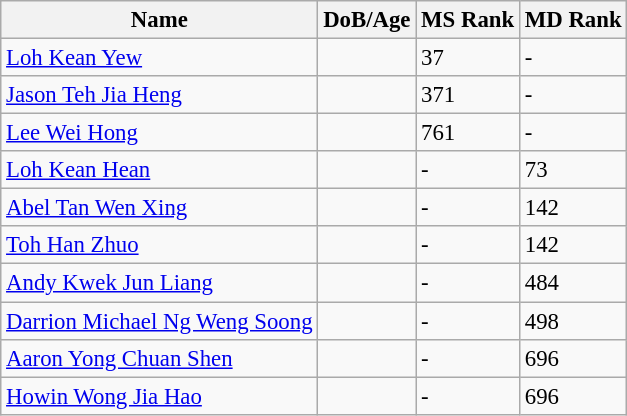<table class="wikitable" style="text-align: left; font-size:95%;">
<tr>
<th>Name</th>
<th>DoB/Age</th>
<th>MS Rank</th>
<th>MD Rank</th>
</tr>
<tr>
<td><a href='#'>Loh Kean Yew</a></td>
<td></td>
<td>37</td>
<td>-</td>
</tr>
<tr>
<td><a href='#'>Jason Teh Jia Heng</a></td>
<td></td>
<td>371</td>
<td>-</td>
</tr>
<tr>
<td><a href='#'>Lee Wei Hong</a></td>
<td></td>
<td>761</td>
<td>-</td>
</tr>
<tr>
<td><a href='#'>Loh Kean Hean</a></td>
<td></td>
<td>-</td>
<td>73</td>
</tr>
<tr>
<td><a href='#'>Abel Tan Wen Xing</a></td>
<td></td>
<td>-</td>
<td>142</td>
</tr>
<tr>
<td><a href='#'>Toh Han Zhuo</a></td>
<td></td>
<td>-</td>
<td>142</td>
</tr>
<tr>
<td><a href='#'>Andy Kwek Jun Liang</a></td>
<td></td>
<td>-</td>
<td>484</td>
</tr>
<tr>
<td><a href='#'>Darrion Michael Ng Weng Soong</a></td>
<td></td>
<td>-</td>
<td>498</td>
</tr>
<tr>
<td><a href='#'>Aaron Yong Chuan Shen</a></td>
<td></td>
<td>-</td>
<td>696</td>
</tr>
<tr>
<td><a href='#'>Howin Wong Jia Hao</a></td>
<td></td>
<td>-</td>
<td>696</td>
</tr>
</table>
